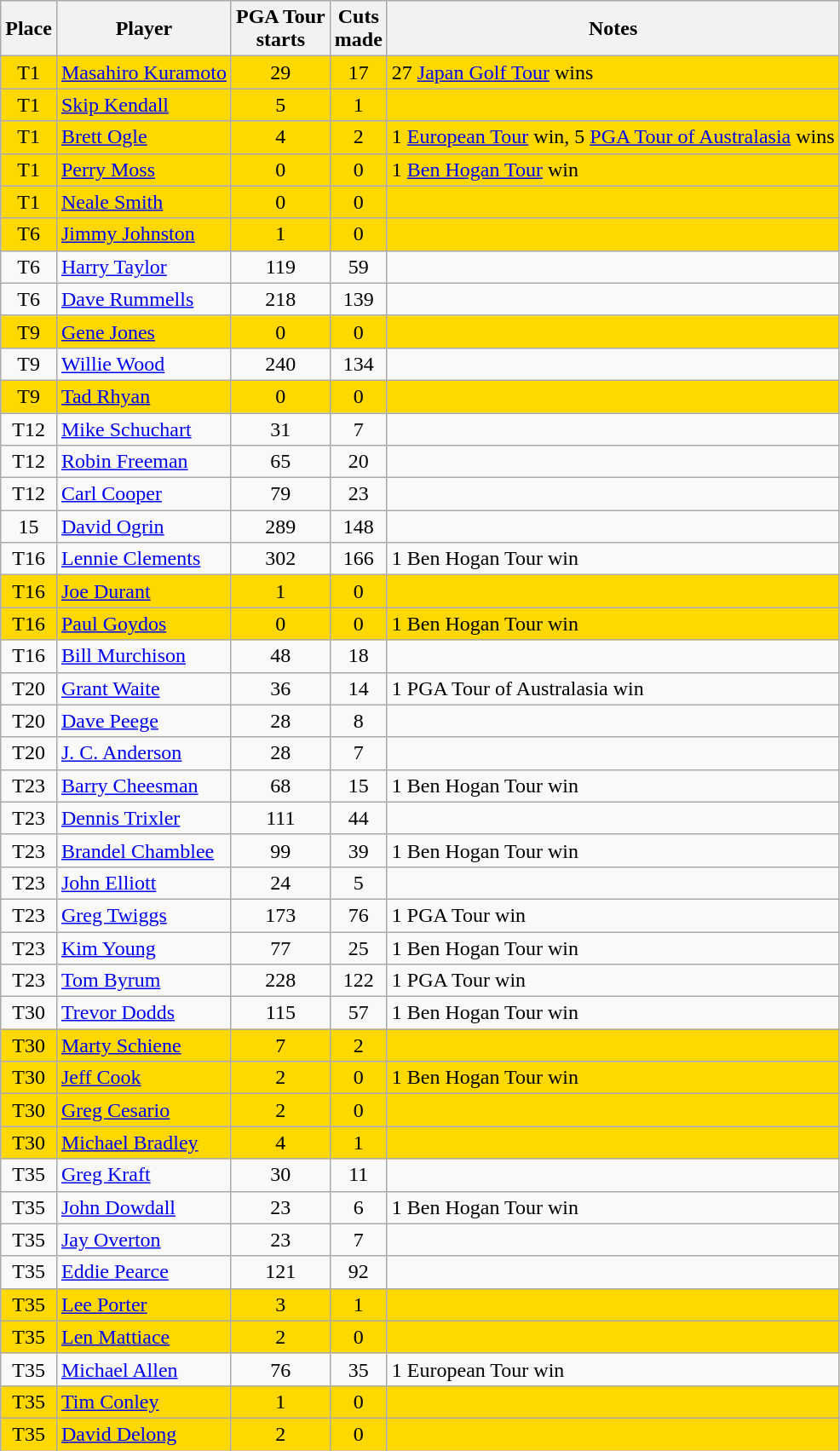<table class="wikitable sortable" style="text-align:center">
<tr>
<th>Place</th>
<th>Player</th>
<th>PGA Tour<br>starts</th>
<th>Cuts<br>made</th>
<th>Notes</th>
</tr>
<tr style="background:#FFD800;">
<td>T1</td>
<td align=left> <a href='#'>Masahiro Kuramoto</a></td>
<td>29</td>
<td>17</td>
<td align=left>27 <a href='#'>Japan Golf Tour</a> wins</td>
</tr>
<tr style="background:#FFD800;">
<td>T1</td>
<td align=left> <a href='#'>Skip Kendall</a></td>
<td>5</td>
<td>1</td>
<td align=left></td>
</tr>
<tr style="background:#FFD800;">
<td>T1</td>
<td align=left> <a href='#'>Brett Ogle</a></td>
<td>4</td>
<td>2</td>
<td align=left>1 <a href='#'>European Tour</a> win, 5 <a href='#'>PGA Tour of Australasia</a> wins</td>
</tr>
<tr style="background:#FFD800;">
<td>T1</td>
<td align=left> <a href='#'>Perry Moss</a></td>
<td>0</td>
<td>0</td>
<td align=left>1 <a href='#'>Ben Hogan Tour</a> win</td>
</tr>
<tr style="background:#FFD800;">
<td>T1</td>
<td align=left> <a href='#'>Neale Smith</a></td>
<td>0</td>
<td>0</td>
<td align=left></td>
</tr>
<tr style="background:#FFD800;">
<td>T6</td>
<td align=left> <a href='#'>Jimmy Johnston</a></td>
<td>1</td>
<td>0</td>
<td align=left></td>
</tr>
<tr>
<td>T6</td>
<td align=left> <a href='#'>Harry Taylor</a></td>
<td>119</td>
<td>59</td>
<td align=left></td>
</tr>
<tr>
<td>T6</td>
<td align=left> <a href='#'>Dave Rummells</a></td>
<td>218</td>
<td>139</td>
<td align=left></td>
</tr>
<tr style="background:#FFD800;">
<td>T9</td>
<td align=left> <a href='#'>Gene Jones</a></td>
<td>0</td>
<td>0</td>
<td align=left></td>
</tr>
<tr>
<td>T9</td>
<td align=left> <a href='#'>Willie Wood</a></td>
<td>240</td>
<td>134</td>
<td align=left></td>
</tr>
<tr style="background:#FFD800;">
<td>T9</td>
<td align=left> <a href='#'>Tad Rhyan</a></td>
<td>0</td>
<td>0</td>
<td align=left></td>
</tr>
<tr>
<td>T12</td>
<td align=left> <a href='#'>Mike Schuchart</a></td>
<td>31</td>
<td>7</td>
<td align=left></td>
</tr>
<tr>
<td>T12</td>
<td align=left> <a href='#'>Robin Freeman</a></td>
<td>65</td>
<td>20</td>
<td align=left></td>
</tr>
<tr>
<td>T12</td>
<td align=left> <a href='#'>Carl Cooper</a></td>
<td>79</td>
<td>23</td>
<td align=left></td>
</tr>
<tr>
<td>15</td>
<td align=left> <a href='#'>David Ogrin</a></td>
<td>289</td>
<td>148</td>
<td align=left></td>
</tr>
<tr>
<td>T16</td>
<td align=left> <a href='#'>Lennie Clements</a></td>
<td>302</td>
<td>166</td>
<td align=left>1 Ben Hogan Tour win</td>
</tr>
<tr style="background:#FFD800;">
<td>T16</td>
<td align=left> <a href='#'>Joe Durant</a></td>
<td>1</td>
<td>0</td>
<td align=left></td>
</tr>
<tr style="background:#FFD800;">
<td>T16</td>
<td align=left> <a href='#'>Paul Goydos</a></td>
<td>0</td>
<td>0</td>
<td align=left>1 Ben Hogan Tour win</td>
</tr>
<tr>
<td>T16</td>
<td align=left> <a href='#'>Bill Murchison</a></td>
<td>48</td>
<td>18</td>
<td align=left></td>
</tr>
<tr>
<td>T20</td>
<td align=left> <a href='#'>Grant Waite</a></td>
<td>36</td>
<td>14</td>
<td align=left>1 PGA Tour of Australasia win</td>
</tr>
<tr>
<td>T20</td>
<td align=left> <a href='#'>Dave Peege</a></td>
<td>28</td>
<td>8</td>
<td align=left></td>
</tr>
<tr>
<td>T20</td>
<td align=left> <a href='#'>J. C. Anderson</a></td>
<td>28</td>
<td>7</td>
<td align=left></td>
</tr>
<tr>
<td>T23</td>
<td align=left> <a href='#'>Barry Cheesman</a></td>
<td>68</td>
<td>15</td>
<td align=left>1 Ben Hogan Tour win</td>
</tr>
<tr>
<td>T23</td>
<td align=left> <a href='#'>Dennis Trixler</a></td>
<td>111</td>
<td>44</td>
<td align=left></td>
</tr>
<tr>
<td>T23</td>
<td align=left> <a href='#'>Brandel Chamblee</a></td>
<td>99</td>
<td>39</td>
<td align=left>1 Ben Hogan Tour win</td>
</tr>
<tr>
<td>T23</td>
<td align=left> <a href='#'>John Elliott</a></td>
<td>24</td>
<td>5</td>
<td align=left></td>
</tr>
<tr>
<td>T23</td>
<td align=left> <a href='#'>Greg Twiggs</a></td>
<td>173</td>
<td>76</td>
<td align=left>1 PGA Tour win</td>
</tr>
<tr>
<td>T23</td>
<td align=left> <a href='#'>Kim Young</a></td>
<td>77</td>
<td>25</td>
<td align=left>1 Ben Hogan Tour win</td>
</tr>
<tr>
<td>T23</td>
<td align=left> <a href='#'>Tom Byrum</a></td>
<td>228</td>
<td>122</td>
<td align=left>1 PGA Tour win</td>
</tr>
<tr>
<td>T30</td>
<td align=left> <a href='#'>Trevor Dodds</a></td>
<td>115</td>
<td>57</td>
<td align=left>1 Ben Hogan Tour win</td>
</tr>
<tr style="background:#FFD800;">
<td>T30</td>
<td align=left> <a href='#'>Marty Schiene</a></td>
<td>7</td>
<td>2</td>
<td align=left></td>
</tr>
<tr style="background:#FFD800;">
<td>T30</td>
<td align=left> <a href='#'>Jeff Cook</a></td>
<td>2</td>
<td>0</td>
<td align=left>1 Ben Hogan Tour win</td>
</tr>
<tr style="background:#FFD800;">
<td>T30</td>
<td align=left> <a href='#'>Greg Cesario</a></td>
<td>2</td>
<td>0</td>
<td align=left></td>
</tr>
<tr style="background:#FFD800;">
<td>T30</td>
<td align=left> <a href='#'>Michael Bradley</a></td>
<td>4</td>
<td>1</td>
<td align=left></td>
</tr>
<tr>
<td>T35</td>
<td align=left> <a href='#'>Greg Kraft</a></td>
<td>30</td>
<td>11</td>
<td align=left></td>
</tr>
<tr>
<td>T35</td>
<td align=left> <a href='#'>John Dowdall</a></td>
<td>23</td>
<td>6</td>
<td align=left>1 Ben Hogan Tour win</td>
</tr>
<tr>
<td>T35</td>
<td align=left> <a href='#'>Jay Overton</a></td>
<td>23</td>
<td>7</td>
<td align=left></td>
</tr>
<tr>
<td>T35</td>
<td align=left> <a href='#'>Eddie Pearce</a></td>
<td>121</td>
<td>92</td>
<td align=left></td>
</tr>
<tr style="background:#FFD800;">
<td>T35</td>
<td align=left> <a href='#'>Lee Porter</a></td>
<td>3</td>
<td>1</td>
<td align=left></td>
</tr>
<tr style="background:#FFD800;">
<td>T35</td>
<td align=left> <a href='#'>Len Mattiace</a></td>
<td>2</td>
<td>0</td>
<td align=left></td>
</tr>
<tr>
<td>T35</td>
<td align=left> <a href='#'>Michael Allen</a></td>
<td>76</td>
<td>35</td>
<td align=left>1 European Tour win</td>
</tr>
<tr style="background:#FFD800;">
<td>T35</td>
<td align=left> <a href='#'>Tim Conley</a></td>
<td>1</td>
<td>0</td>
<td align=left></td>
</tr>
<tr style="background:#FFD800;">
<td>T35</td>
<td align=left> <a href='#'>David Delong</a></td>
<td>2</td>
<td>0</td>
<td align=left></td>
</tr>
</table>
